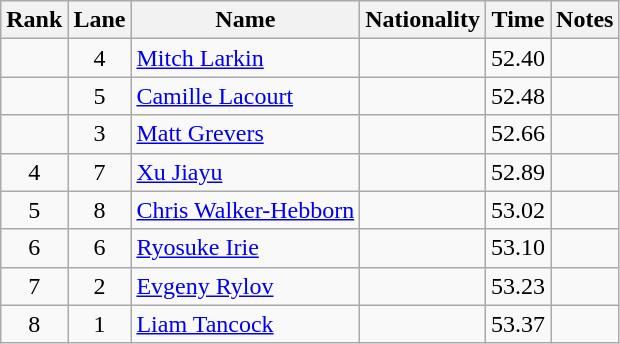<table class="wikitable sortable" style="text-align:center">
<tr>
<th>Rank</th>
<th>Lane</th>
<th>Name</th>
<th>Nationality</th>
<th>Time</th>
<th>Notes</th>
</tr>
<tr>
<td></td>
<td>4</td>
<td align=left><a href='#'>Mitch Larkin</a></td>
<td align=left></td>
<td>52.40</td>
<td></td>
</tr>
<tr>
<td></td>
<td>5</td>
<td align=left><a href='#'>Camille Lacourt</a></td>
<td align=left></td>
<td>52.48</td>
<td></td>
</tr>
<tr>
<td></td>
<td>3</td>
<td align=left><a href='#'>Matt Grevers</a></td>
<td align=left></td>
<td>52.66</td>
<td></td>
</tr>
<tr>
<td>4</td>
<td>7</td>
<td align=left><a href='#'>Xu Jiayu</a></td>
<td align=left></td>
<td>52.89</td>
<td></td>
</tr>
<tr>
<td>5</td>
<td>8</td>
<td align=left><a href='#'>Chris Walker-Hebborn</a></td>
<td align=left></td>
<td>53.02</td>
<td></td>
</tr>
<tr>
<td>6</td>
<td>6</td>
<td align=left><a href='#'>Ryosuke Irie</a></td>
<td align=left></td>
<td>53.10</td>
<td></td>
</tr>
<tr>
<td>7</td>
<td>2</td>
<td align=left><a href='#'>Evgeny Rylov</a></td>
<td align=left></td>
<td>53.23</td>
<td></td>
</tr>
<tr>
<td>8</td>
<td>1</td>
<td align=left><a href='#'>Liam Tancock</a></td>
<td align=left></td>
<td>53.37</td>
<td></td>
</tr>
</table>
